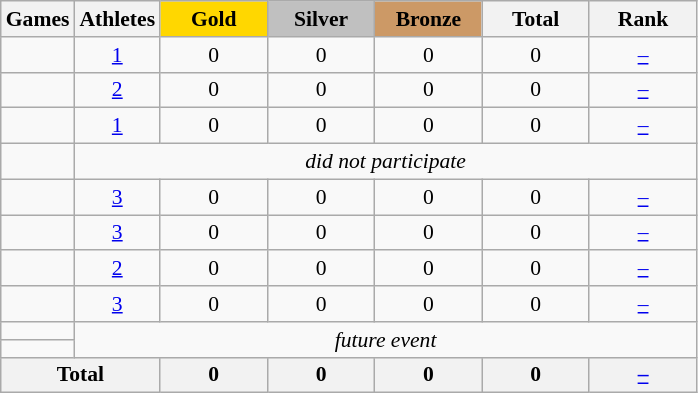<table class="wikitable" style="text-align:center; font-size:90%;">
<tr>
<th>Games</th>
<th>Athletes</th>
<td style="background:gold; width:4.5em; font-weight:bold;">Gold</td>
<td style="background:silver; width:4.5em; font-weight:bold;">Silver</td>
<td style="background:#cc9966; width:4.5em; font-weight:bold;">Bronze</td>
<th style="width:4.5em; font-weight:bold;">Total</th>
<th style="width:4.5em; font-weight:bold;">Rank</th>
</tr>
<tr>
<td align=left></td>
<td><a href='#'>1</a></td>
<td>0</td>
<td>0</td>
<td>0</td>
<td>0</td>
<td><a href='#'>–</a></td>
</tr>
<tr>
<td align=left></td>
<td><a href='#'>2</a></td>
<td>0</td>
<td>0</td>
<td>0</td>
<td>0</td>
<td><a href='#'>–</a></td>
</tr>
<tr>
<td align=left></td>
<td><a href='#'>1</a></td>
<td>0</td>
<td>0</td>
<td>0</td>
<td>0</td>
<td><a href='#'>–</a></td>
</tr>
<tr>
<td align=left></td>
<td colspan=6><em>did not participate</em></td>
</tr>
<tr>
<td align=left></td>
<td><a href='#'>3</a></td>
<td>0</td>
<td>0</td>
<td>0</td>
<td>0</td>
<td><a href='#'>–</a></td>
</tr>
<tr>
<td align=left></td>
<td><a href='#'>3</a></td>
<td>0</td>
<td>0</td>
<td>0</td>
<td>0</td>
<td><a href='#'>–</a></td>
</tr>
<tr>
<td align=left></td>
<td><a href='#'>2</a></td>
<td>0</td>
<td>0</td>
<td>0</td>
<td>0</td>
<td><a href='#'>–</a></td>
</tr>
<tr>
<td align=left></td>
<td><a href='#'>3</a></td>
<td>0</td>
<td>0</td>
<td>0</td>
<td>0</td>
<td><a href='#'>–</a></td>
</tr>
<tr>
<td align=left></td>
<td colspan=6; rowspan=2><em>future event</em></td>
</tr>
<tr>
<td align=left></td>
</tr>
<tr>
<th colspan=2>Total</th>
<th>0</th>
<th>0</th>
<th>0</th>
<th>0</th>
<th><a href='#'>–</a></th>
</tr>
</table>
